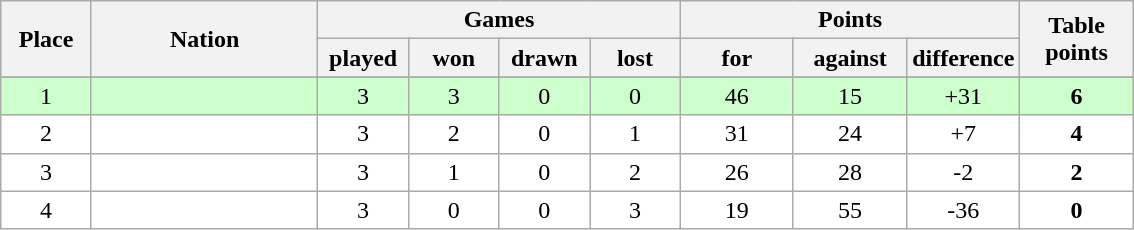<table class="wikitable">
<tr>
<th rowspan=2 width="8%">Place</th>
<th rowspan=2 width="20%">Nation</th>
<th colspan=4 width="32%">Games</th>
<th colspan=3 width="30%">Points</th>
<th rowspan=2 width="10%">Table<br>points</th>
</tr>
<tr>
<th width="8%">played</th>
<th width="8%">won</th>
<th width="8%">drawn</th>
<th width="8%">lost</th>
<th width="10%">for</th>
<th width="10%">against</th>
<th width="10%">difference</th>
</tr>
<tr>
</tr>
<tr bgcolor=#ccffcc align=center>
<td>1</td>
<td align=left></td>
<td>3</td>
<td>3</td>
<td>0</td>
<td>0</td>
<td>46</td>
<td>15</td>
<td>+31</td>
<td><strong>6</strong></td>
</tr>
<tr bgcolor=#ffffff align=center>
<td>2</td>
<td align=left></td>
<td>3</td>
<td>2</td>
<td>0</td>
<td>1</td>
<td>31</td>
<td>24</td>
<td>+7</td>
<td><strong>4</strong></td>
</tr>
<tr bgcolor=#ffffff align=center>
<td>3</td>
<td align=left></td>
<td>3</td>
<td>1</td>
<td>0</td>
<td>2</td>
<td>26</td>
<td>28</td>
<td>-2</td>
<td><strong>2</strong></td>
</tr>
<tr bgcolor=#ffffff align=center>
<td>4</td>
<td align=left></td>
<td>3</td>
<td>0</td>
<td>0</td>
<td>3</td>
<td>19</td>
<td>55</td>
<td>-36</td>
<td><strong>0</strong></td>
</tr>
</table>
